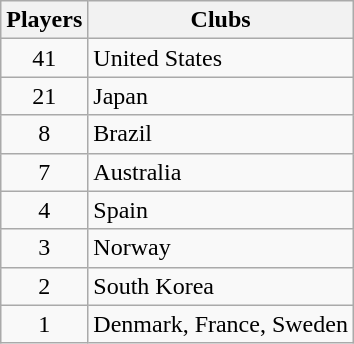<table class="wikitable">
<tr>
<th>Players</th>
<th>Clubs</th>
</tr>
<tr>
<td align="center">41</td>
<td> United States</td>
</tr>
<tr>
<td align="center">21</td>
<td> Japan</td>
</tr>
<tr>
<td align="center">8</td>
<td> Brazil</td>
</tr>
<tr>
<td align="center">7</td>
<td> Australia</td>
</tr>
<tr>
<td align="center">4</td>
<td> Spain</td>
</tr>
<tr>
<td align="center">3</td>
<td> Norway</td>
</tr>
<tr>
<td align="center">2</td>
<td> South Korea</td>
</tr>
<tr>
<td align="center">1</td>
<td> Denmark,  France,  Sweden</td>
</tr>
</table>
